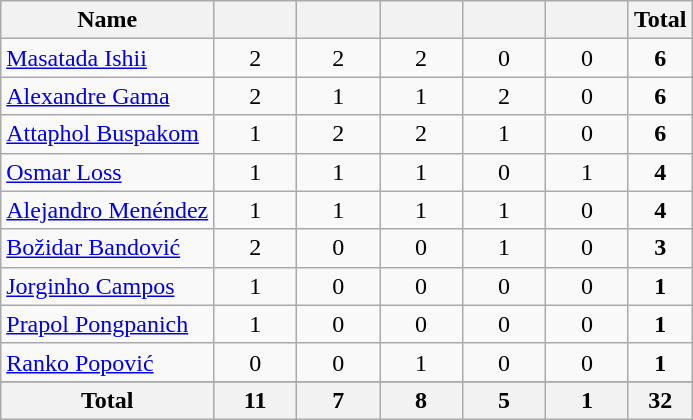<table class="wikitable sortable" style="text-align:center">
<tr>
<th>Name</th>
<th style="width: 12%"></th>
<th style="width: 12%"></th>
<th style="width: 12%"></th>
<th style="width: 12%"></th>
<th style="width: 12%"></th>
<th>Total</th>
</tr>
<tr>
<td align="left"> <a href='#'>Masatada Ishii</a></td>
<td>2</td>
<td>2</td>
<td>2</td>
<td>0</td>
<td>0</td>
<td><strong>6</strong></td>
</tr>
<tr>
<td align="left"> <a href='#'>Alexandre Gama</a></td>
<td>2</td>
<td>1</td>
<td>1</td>
<td>2</td>
<td>0</td>
<td><strong>6</strong></td>
</tr>
<tr>
<td align="left"> <a href='#'>Attaphol Buspakom</a></td>
<td>1</td>
<td>2</td>
<td>2</td>
<td>1</td>
<td>0</td>
<td><strong>6</strong></td>
</tr>
<tr>
<td align="left"> <a href='#'>Osmar Loss</a></td>
<td>1</td>
<td>1</td>
<td>1</td>
<td>0</td>
<td>1</td>
<td><strong>4</strong></td>
</tr>
<tr>
<td align="left"> <a href='#'>Alejandro Menéndez</a></td>
<td>1</td>
<td>1</td>
<td>1</td>
<td>1</td>
<td>0</td>
<td><strong>4</strong></td>
</tr>
<tr>
<td align="left"> <a href='#'>Božidar Bandović</a></td>
<td>2</td>
<td>0</td>
<td>0</td>
<td>1</td>
<td>0</td>
<td><strong>3</strong></td>
</tr>
<tr>
<td align="left"> <a href='#'>Jorginho Campos</a></td>
<td>1</td>
<td>0</td>
<td>0</td>
<td>0</td>
<td>0</td>
<td><strong>1</strong></td>
</tr>
<tr>
<td align="left"> <a href='#'>Prapol Pongpanich</a></td>
<td>1</td>
<td>0</td>
<td>0</td>
<td>0</td>
<td>0</td>
<td><strong>1</strong></td>
</tr>
<tr>
<td align="left"> <a href='#'>Ranko Popović</a></td>
<td>0</td>
<td>0</td>
<td>1</td>
<td>0</td>
<td>0</td>
<td><strong>1</strong></td>
</tr>
<tr>
</tr>
<tr class="sortbottom">
<th align="left"><strong>Total</strong></th>
<th><strong>11</strong></th>
<th><strong>7</strong></th>
<th><strong>8</strong></th>
<th><strong>5</strong></th>
<th><strong>1</strong></th>
<th><strong>32</strong></th>
</tr>
</table>
